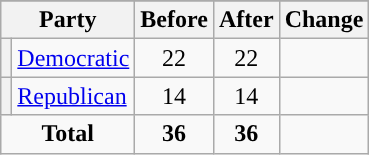<table class="wikitable" style="text-align:center;">
<tr>
</tr>
<tr>
<th colspan=2>Party</th>
<th>Before</th>
<th>After</th>
<th>Change</th>
</tr>
<tr>
<th style="background-color:"></th>
<td style="text-align:left;"><a href='#'>Democratic</a></td>
<td>22</td>
<td>22</td>
<td></td>
</tr>
<tr>
<th style="background-color:"></th>
<td style="text-align:left;"><a href='#'>Republican</a></td>
<td>14</td>
<td>14</td>
<td></td>
</tr>
<tr>
<td colspan=2><strong>Total</strong></td>
<td><strong>36</strong></td>
<td><strong>36</strong></td>
<td></td>
</tr>
</table>
